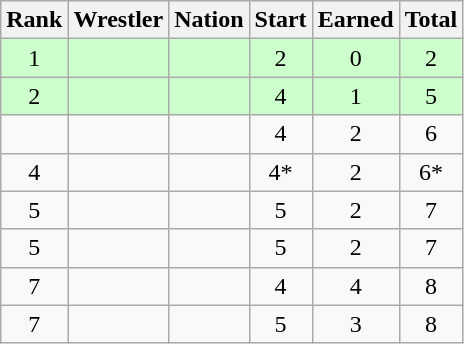<table class="wikitable sortable" style="text-align:center;">
<tr>
<th>Rank</th>
<th>Wrestler</th>
<th>Nation</th>
<th>Start</th>
<th>Earned</th>
<th>Total</th>
</tr>
<tr style="background:#cfc;">
<td>1</td>
<td align=left></td>
<td align=left></td>
<td>2</td>
<td>0</td>
<td>2</td>
</tr>
<tr style="background:#cfc;">
<td>2</td>
<td align=left></td>
<td align=left></td>
<td>4</td>
<td>1</td>
<td>5</td>
</tr>
<tr>
<td></td>
<td align=left></td>
<td align=left></td>
<td>4</td>
<td>2</td>
<td>6</td>
</tr>
<tr>
<td>4</td>
<td align=left></td>
<td align=left></td>
<td>4*</td>
<td>2</td>
<td>6*</td>
</tr>
<tr>
<td>5</td>
<td align=left></td>
<td align=left></td>
<td>5</td>
<td>2</td>
<td>7</td>
</tr>
<tr>
<td>5</td>
<td align=left></td>
<td align=left></td>
<td>5</td>
<td>2</td>
<td>7</td>
</tr>
<tr>
<td>7</td>
<td align=left></td>
<td align=left></td>
<td>4</td>
<td>4</td>
<td>8</td>
</tr>
<tr>
<td>7</td>
<td align=left></td>
<td align=left></td>
<td>5</td>
<td>3</td>
<td>8</td>
</tr>
</table>
